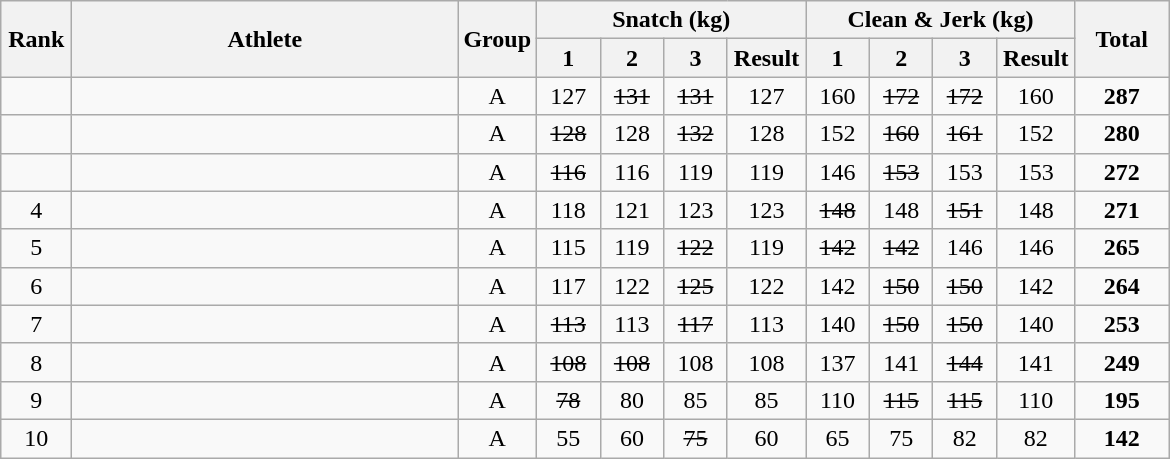<table class = "wikitable" style="text-align:center;">
<tr>
<th rowspan=2 width=40>Rank</th>
<th rowspan=2 width=250>Athlete</th>
<th rowspan=2 width=40>Group</th>
<th colspan=4>Snatch (kg)</th>
<th colspan=4>Clean & Jerk (kg)</th>
<th rowspan=2 width=55>Total</th>
</tr>
<tr>
<th width=35>1</th>
<th width=35>2</th>
<th width=35>3</th>
<th width=45>Result</th>
<th width=35>1</th>
<th width=35>2</th>
<th width=35>3</th>
<th width=45>Result</th>
</tr>
<tr>
<td></td>
<td align=left></td>
<td>A</td>
<td>127</td>
<td><s>131</s></td>
<td><s>131</s></td>
<td>127</td>
<td>160</td>
<td><s>172</s></td>
<td><s>172</s></td>
<td>160</td>
<td><strong>287</strong></td>
</tr>
<tr>
<td></td>
<td align=left></td>
<td>A</td>
<td><s>128</s></td>
<td>128</td>
<td><s>132</s></td>
<td>128</td>
<td>152</td>
<td><s>160</s></td>
<td><s>161</s></td>
<td>152</td>
<td><strong>280</strong></td>
</tr>
<tr>
<td></td>
<td align=left></td>
<td>A</td>
<td><s>116</s></td>
<td>116</td>
<td>119</td>
<td>119</td>
<td>146</td>
<td><s>153</s></td>
<td>153</td>
<td>153</td>
<td><strong>272</strong></td>
</tr>
<tr>
<td>4</td>
<td align=left></td>
<td>A</td>
<td>118</td>
<td>121</td>
<td>123</td>
<td>123</td>
<td><s>148</s></td>
<td>148</td>
<td><s>151</s></td>
<td>148</td>
<td><strong>271</strong></td>
</tr>
<tr>
<td>5</td>
<td align=left></td>
<td>A</td>
<td>115</td>
<td>119</td>
<td><s>122</s></td>
<td>119</td>
<td><s>142</s></td>
<td><s>142</s></td>
<td>146</td>
<td>146</td>
<td><strong>265</strong></td>
</tr>
<tr>
<td>6</td>
<td align=left></td>
<td>A</td>
<td>117</td>
<td>122</td>
<td><s>125</s></td>
<td>122</td>
<td>142</td>
<td><s>150</s></td>
<td><s>150</s></td>
<td>142</td>
<td><strong>264</strong></td>
</tr>
<tr>
<td>7</td>
<td align=left></td>
<td>A</td>
<td><s>113</s></td>
<td>113</td>
<td><s>117</s></td>
<td>113</td>
<td>140</td>
<td><s>150</s></td>
<td><s>150</s></td>
<td>140</td>
<td><strong>253</strong></td>
</tr>
<tr>
<td>8</td>
<td align=left></td>
<td>A</td>
<td><s>108</s></td>
<td><s>108</s></td>
<td>108</td>
<td>108</td>
<td>137</td>
<td>141</td>
<td><s>144</s></td>
<td>141</td>
<td><strong>249</strong></td>
</tr>
<tr>
<td>9</td>
<td align=left></td>
<td>A</td>
<td><s>78</s></td>
<td>80</td>
<td>85</td>
<td>85</td>
<td>110</td>
<td><s>115</s></td>
<td><s>115</s></td>
<td>110</td>
<td><strong>195</strong></td>
</tr>
<tr>
<td>10</td>
<td align=left></td>
<td>A</td>
<td>55</td>
<td>60</td>
<td><s>75</s></td>
<td>60</td>
<td>65</td>
<td>75</td>
<td>82</td>
<td>82</td>
<td><strong>142</strong></td>
</tr>
</table>
